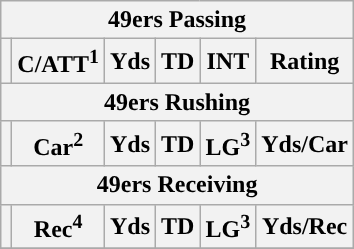<table class="wikitable">
<tr>
<th colspan=6>49ers Passing</th>
</tr>
<tr>
<th></th>
<th>C/ATT<sup>1</sup></th>
<th>Yds</th>
<th>TD</th>
<th>INT</th>
<th>Rating</th>
</tr>
<tr>
<th colspan=6>49ers Rushing</th>
</tr>
<tr>
<th></th>
<th>Car<sup>2</sup></th>
<th>Yds</th>
<th>TD</th>
<th>LG<sup>3</sup></th>
<th>Yds/Car</th>
</tr>
<tr>
<th colspan=6>49ers Receiving</th>
</tr>
<tr>
<th></th>
<th>Rec<sup>4</sup></th>
<th>Yds</th>
<th>TD</th>
<th>LG<sup>3</sup></th>
<th>Yds/Rec</th>
</tr>
<tr>
</tr>
</table>
